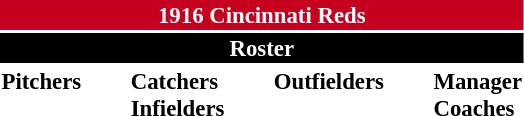<table class="toccolours" style="font-size: 95%;">
<tr>
<th colspan="10" style="background-color: #c6011f; color: white; text-align: center;">1916 Cincinnati Reds</th>
</tr>
<tr>
<td colspan="10" style="background-color: black; color: white; text-align: center;"><strong>Roster</strong></td>
</tr>
<tr>
<td valign="top"><strong>Pitchers</strong><br>









</td>
<td width="25px"></td>
<td valign="top"><strong>Catchers</strong><br>


<strong>Infielders</strong>










</td>
<td width="25px"></td>
<td valign="top"><strong>Outfielders</strong><br>






</td>
<td width="25px"></td>
<td valign="top"><strong>Manager</strong><br>


<strong>Coaches</strong>
</td>
</tr>
</table>
